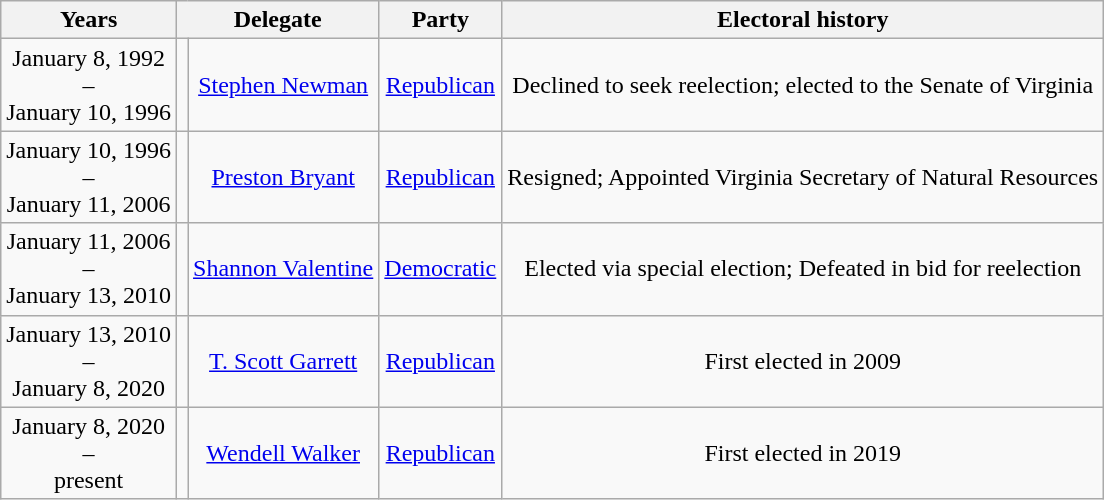<table class=wikitable style="text-align:center">
<tr valign=bottom>
<th>Years</th>
<th colspan=2>Delegate</th>
<th>Party</th>
<th>Electoral history</th>
</tr>
<tr>
<td nowrap><span>January 8, 1992</span><br>–<br><span>January 10, 1996</span></td>
<td></td>
<td><a href='#'>Stephen Newman</a></td>
<td><a href='#'>Republican</a></td>
<td>Declined to seek reelection; elected to the Senate of Virginia</td>
</tr>
<tr>
<td nowrap><span>January 10, 1996</span><br>–<br><span>January 11, 2006</span></td>
<td></td>
<td><a href='#'>Preston Bryant</a></td>
<td><a href='#'>Republican</a></td>
<td>Resigned; Appointed Virginia Secretary of Natural Resources</td>
</tr>
<tr>
<td nowrap><span>January 11, 2006</span><br>–<br><span>January 13, 2010</span></td>
<td align=left></td>
<td><a href='#'>Shannon Valentine</a></td>
<td><a href='#'>Democratic</a></td>
<td>Elected via special election; Defeated in bid for reelection</td>
</tr>
<tr>
<td nowrap><span>January 13, 2010</span><br>–<br><span>January 8, 2020</span></td>
<td></td>
<td><a href='#'>T. Scott Garrett</a></td>
<td><a href='#'>Republican</a></td>
<td>First elected in 2009</td>
</tr>
<tr>
<td nowrap><span>January 8, 2020</span><br>–<br><span>present</span></td>
<td></td>
<td><a href='#'>Wendell Walker</a></td>
<td><a href='#'>Republican</a></td>
<td>First elected in 2019</td>
</tr>
</table>
